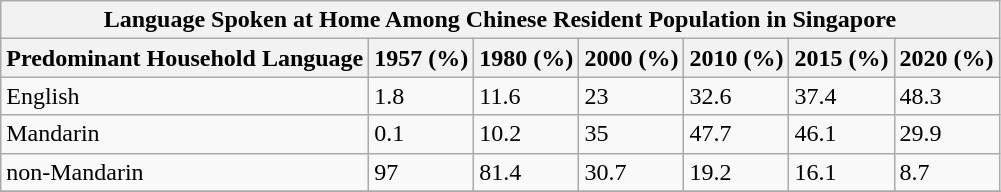<table class="wikitable">
<tr>
<th colspan="7">Language Spoken at Home Among Chinese Resident Population in Singapore</th>
</tr>
<tr>
<th>Predominant Household Language</th>
<th>1957 (%)</th>
<th>1980 (%)</th>
<th>2000 (%)</th>
<th>2010 (%)</th>
<th>2015 (%)</th>
<th>2020 (%)</th>
</tr>
<tr>
<td>English</td>
<td>1.8</td>
<td>11.6</td>
<td>23</td>
<td>32.6</td>
<td>37.4</td>
<td>48.3</td>
</tr>
<tr>
<td>Mandarin</td>
<td>0.1</td>
<td>10.2</td>
<td>35</td>
<td>47.7</td>
<td>46.1</td>
<td>29.9</td>
</tr>
<tr>
<td>non-Mandarin</td>
<td>97</td>
<td>81.4</td>
<td>30.7</td>
<td>19.2</td>
<td>16.1</td>
<td>8.7</td>
</tr>
<tr>
</tr>
</table>
